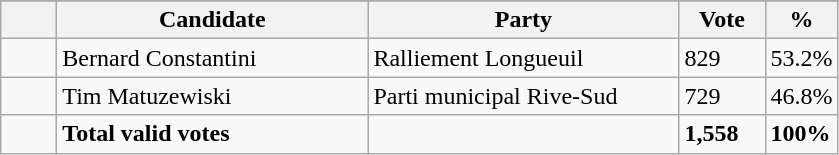<table class="wikitable">
<tr>
</tr>
<tr>
<th bgcolor="#DDDDFF" width="30px"></th>
<th bgcolor="#DDDDFF" width="200px">Candidate</th>
<th bgcolor="#DDDDFF" width="200px">Party</th>
<th bgcolor="#DDDDFF" width="50px">Vote</th>
<th bgcolor="#DDDDFF" width="30px">%</th>
</tr>
<tr>
<td> </td>
<td>Bernard Constantini</td>
<td>Ralliement Longueuil</td>
<td>829</td>
<td>53.2%</td>
</tr>
<tr>
<td> </td>
<td>Tim Matuzewiski</td>
<td>Parti municipal Rive-Sud</td>
<td>729</td>
<td>46.8%</td>
</tr>
<tr>
<td> </td>
<td><strong>Total valid votes</strong></td>
<td></td>
<td><strong>1,558</strong></td>
<td><strong>100%</strong></td>
</tr>
</table>
